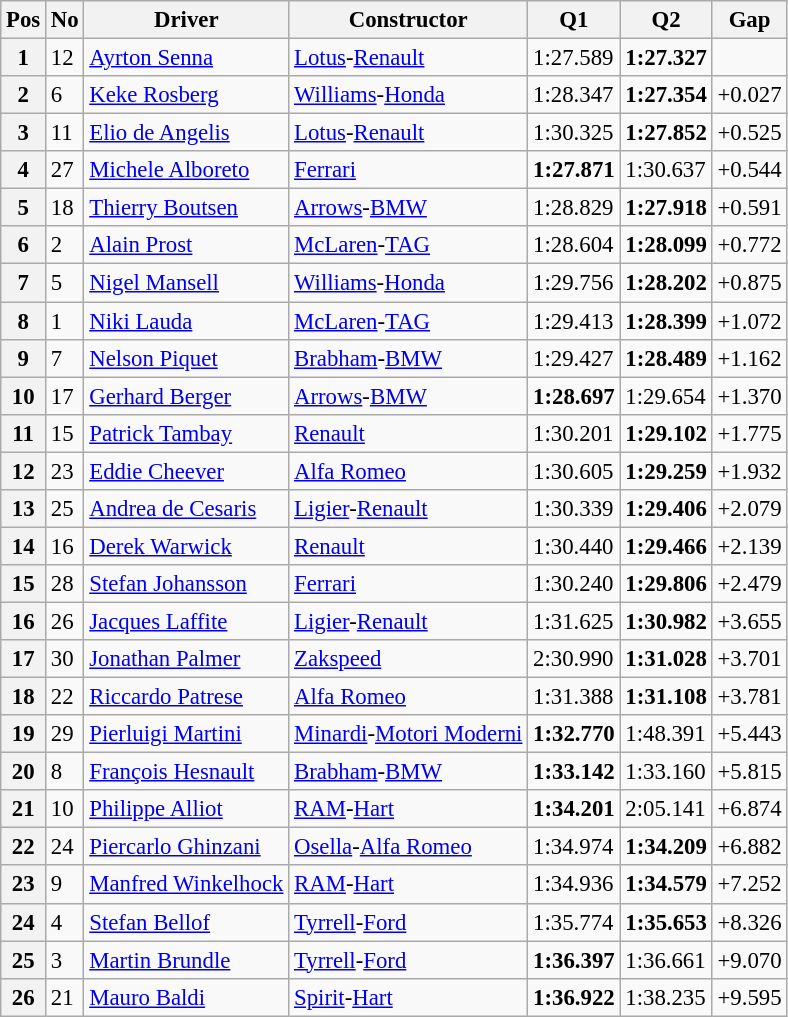<table class="wikitable sortable" style="font-size: 95%;">
<tr>
<th>Pos</th>
<th>No</th>
<th>Driver</th>
<th>Constructor</th>
<th>Q1</th>
<th>Q2</th>
<th>Gap</th>
</tr>
<tr>
<th>1</th>
<td>12</td>
<td> <a href='#'>Ayrton Senna</a></td>
<td><a href='#'>Lotus</a>-<a href='#'>Renault</a></td>
<td>1:27.589</td>
<td><strong>1:27.327</strong></td>
<td></td>
</tr>
<tr>
<th>2</th>
<td>6</td>
<td> <a href='#'>Keke Rosberg</a></td>
<td><a href='#'>Williams</a>-<a href='#'>Honda</a></td>
<td>1:28.347</td>
<td><strong>1:27.354</strong></td>
<td>+0.027</td>
</tr>
<tr>
<th>3</th>
<td>11</td>
<td> <a href='#'>Elio de Angelis</a></td>
<td><a href='#'>Lotus</a>-<a href='#'>Renault</a></td>
<td>1:30.325</td>
<td><strong>1:27.852</strong></td>
<td>+0.525</td>
</tr>
<tr>
<th>4</th>
<td>27</td>
<td> <a href='#'>Michele Alboreto</a></td>
<td><a href='#'>Ferrari</a></td>
<td><strong>1:27.871</strong></td>
<td>1:30.637</td>
<td>+0.544</td>
</tr>
<tr>
<th>5</th>
<td>18</td>
<td> <a href='#'>Thierry Boutsen</a></td>
<td><a href='#'>Arrows</a>-<a href='#'>BMW</a></td>
<td>1:28.829</td>
<td><strong>1:27.918</strong></td>
<td>+0.591</td>
</tr>
<tr>
<th>6</th>
<td>2</td>
<td> <a href='#'>Alain Prost</a></td>
<td><a href='#'>McLaren</a>-<a href='#'>TAG</a></td>
<td>1:28.604</td>
<td><strong>1:28.099</strong></td>
<td>+0.772</td>
</tr>
<tr>
<th>7</th>
<td>5</td>
<td> <a href='#'>Nigel Mansell</a></td>
<td><a href='#'>Williams</a>-<a href='#'>Honda</a></td>
<td>1:29.756</td>
<td><strong>1:28.202</strong></td>
<td>+0.875</td>
</tr>
<tr>
<th>8</th>
<td>1</td>
<td> <a href='#'>Niki Lauda</a></td>
<td><a href='#'>McLaren</a>-<a href='#'>TAG</a></td>
<td>1:29.413</td>
<td><strong>1:28.399</strong></td>
<td>+1.072</td>
</tr>
<tr>
<th>9</th>
<td>7</td>
<td> <a href='#'>Nelson Piquet</a></td>
<td><a href='#'>Brabham</a>-<a href='#'>BMW</a></td>
<td>1:29.427</td>
<td><strong>1:28.489</strong></td>
<td>+1.162</td>
</tr>
<tr>
<th>10</th>
<td>17</td>
<td> <a href='#'>Gerhard Berger</a></td>
<td><a href='#'>Arrows</a>-<a href='#'>BMW</a></td>
<td><strong>1:28.697</strong></td>
<td>1:29.654</td>
<td>+1.370</td>
</tr>
<tr>
<th>11</th>
<td>15</td>
<td> <a href='#'>Patrick Tambay</a></td>
<td><a href='#'>Renault</a></td>
<td>1:30.201</td>
<td><strong>1:29.102</strong></td>
<td>+1.775</td>
</tr>
<tr>
<th>12</th>
<td>23</td>
<td> <a href='#'>Eddie Cheever</a></td>
<td><a href='#'>Alfa Romeo</a></td>
<td>1:30.605</td>
<td><strong>1:29.259</strong></td>
<td>+1.932</td>
</tr>
<tr>
<th>13</th>
<td>25</td>
<td> <a href='#'>Andrea de Cesaris</a></td>
<td><a href='#'>Ligier</a>-<a href='#'>Renault</a></td>
<td>1:30.339</td>
<td><strong>1:29.406</strong></td>
<td>+2.079</td>
</tr>
<tr>
<th>14</th>
<td>16</td>
<td> <a href='#'>Derek Warwick</a></td>
<td><a href='#'>Renault</a></td>
<td>1:30.440</td>
<td><strong>1:29.466</strong></td>
<td>+2.139</td>
</tr>
<tr>
<th>15</th>
<td>28</td>
<td> <a href='#'>Stefan Johansson</a></td>
<td><a href='#'>Ferrari</a></td>
<td>1:30.240</td>
<td><strong>1:29.806</strong></td>
<td>+2.479</td>
</tr>
<tr>
<th>16</th>
<td>26</td>
<td> <a href='#'>Jacques Laffite</a></td>
<td><a href='#'>Ligier</a>-<a href='#'>Renault</a></td>
<td>1:31.625</td>
<td><strong>1:30.982</strong></td>
<td>+3.655</td>
</tr>
<tr>
<th>17</th>
<td>30</td>
<td> <a href='#'>Jonathan Palmer</a></td>
<td><a href='#'>Zakspeed</a></td>
<td>2:30.990</td>
<td><strong>1:31.028</strong></td>
<td>+3.701</td>
</tr>
<tr>
<th>18</th>
<td>22</td>
<td> <a href='#'>Riccardo Patrese</a></td>
<td><a href='#'>Alfa Romeo</a></td>
<td>1:31.388</td>
<td><strong>1:31.108</strong></td>
<td>+3.781</td>
</tr>
<tr>
<th>19</th>
<td>29</td>
<td> <a href='#'>Pierluigi Martini</a></td>
<td><a href='#'>Minardi</a>-<a href='#'>Motori Moderni</a></td>
<td><strong>1:32.770</strong></td>
<td>1:48.391</td>
<td>+5.443</td>
</tr>
<tr>
<th>20</th>
<td>8</td>
<td> <a href='#'>François Hesnault</a></td>
<td><a href='#'>Brabham</a>-<a href='#'>BMW</a></td>
<td><strong>1:33.142</strong></td>
<td>1:33.160</td>
<td>+5.815</td>
</tr>
<tr>
<th>21</th>
<td>10</td>
<td> <a href='#'>Philippe Alliot</a></td>
<td><a href='#'>RAM</a>-<a href='#'>Hart</a></td>
<td><strong>1:34.201</strong></td>
<td>2:05.141</td>
<td>+6.874</td>
</tr>
<tr>
<th>22</th>
<td>24</td>
<td> <a href='#'>Piercarlo Ghinzani</a></td>
<td><a href='#'>Osella</a>-<a href='#'>Alfa Romeo</a></td>
<td>1:34.974</td>
<td><strong>1:34.209</strong></td>
<td>+6.882</td>
</tr>
<tr>
<th>23</th>
<td>9</td>
<td> <a href='#'>Manfred Winkelhock</a></td>
<td><a href='#'>RAM</a>-<a href='#'>Hart</a></td>
<td>1:34.936</td>
<td><strong>1:34.579</strong></td>
<td>+7.252</td>
</tr>
<tr>
<th>24</th>
<td>4</td>
<td> <a href='#'>Stefan Bellof</a></td>
<td><a href='#'>Tyrrell</a>-<a href='#'>Ford</a></td>
<td>1:35.774</td>
<td><strong>1:35.653</strong></td>
<td>+8.326</td>
</tr>
<tr>
<th>25</th>
<td>3</td>
<td> <a href='#'>Martin Brundle</a></td>
<td><a href='#'>Tyrrell</a>-<a href='#'>Ford</a></td>
<td><strong>1:36.397</strong></td>
<td>1:36.661</td>
<td>+9.070</td>
</tr>
<tr>
<th>26</th>
<td>21</td>
<td> <a href='#'>Mauro Baldi</a></td>
<td><a href='#'>Spirit</a>-<a href='#'>Hart</a></td>
<td><strong>1:36.922</strong></td>
<td>1:38.235</td>
<td>+9.595</td>
</tr>
</table>
